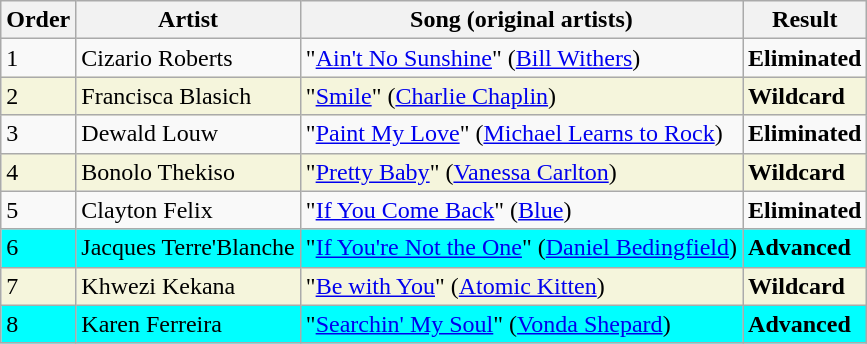<table class=wikitable>
<tr>
<th>Order</th>
<th>Artist</th>
<th>Song (original artists)</th>
<th>Result</th>
</tr>
<tr>
<td>1</td>
<td>Cizario Roberts</td>
<td>"<a href='#'>Ain't No Sunshine</a>" (<a href='#'>Bill Withers</a>)</td>
<td><strong>Eliminated</strong></td>
</tr>
<tr style="background:beige;">
<td>2</td>
<td>Francisca Blasich</td>
<td>"<a href='#'>Smile</a>" (<a href='#'>Charlie Chaplin</a>)</td>
<td><strong>Wildcard</strong></td>
</tr>
<tr>
<td>3</td>
<td>Dewald Louw</td>
<td>"<a href='#'>Paint My Love</a>" (<a href='#'>Michael Learns to Rock</a>)</td>
<td><strong>Eliminated</strong></td>
</tr>
<tr style="background:beige;">
<td>4</td>
<td>Bonolo Thekiso</td>
<td>"<a href='#'>Pretty Baby</a>" (<a href='#'>Vanessa Carlton</a>)</td>
<td><strong>Wildcard</strong></td>
</tr>
<tr>
<td>5</td>
<td>Clayton Felix</td>
<td>"<a href='#'>If You Come Back</a>" (<a href='#'>Blue</a>)</td>
<td><strong>Eliminated</strong></td>
</tr>
<tr style="background:cyan;">
<td>6</td>
<td>Jacques Terre'Blanche</td>
<td>"<a href='#'>If You're Not the One</a>" (<a href='#'>Daniel Bedingfield</a>)</td>
<td><strong>Advanced</strong></td>
</tr>
<tr style="background:beige;">
<td>7</td>
<td>Khwezi Kekana</td>
<td>"<a href='#'>Be with You</a>" (<a href='#'>Atomic Kitten</a>)</td>
<td><strong>Wildcard</strong></td>
</tr>
<tr style="background:cyan;">
<td>8</td>
<td>Karen Ferreira</td>
<td>"<a href='#'>Searchin' My Soul</a>" (<a href='#'>Vonda Shepard</a>)</td>
<td><strong>Advanced</strong></td>
</tr>
</table>
